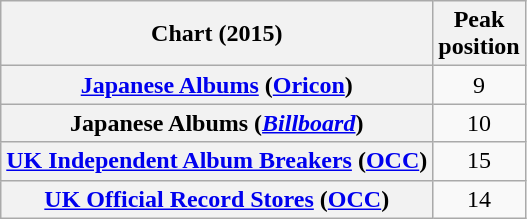<table class="wikitable sortable plainrowheaders" style="text-align:center">
<tr>
<th scope="col">Chart (2015)</th>
<th scope="col">Peak<br>position</th>
</tr>
<tr>
<th scope="row"><a href='#'>Japanese Albums</a> (<a href='#'>Oricon</a>)</th>
<td>9</td>
</tr>
<tr>
<th scope="row">Japanese Albums (<a href='#'><em>Billboard</em></a>)</th>
<td>10</td>
</tr>
<tr>
<th scope="row"><a href='#'>UK Independent Album Breakers</a> (<a href='#'>OCC</a>)</th>
<td>15</td>
</tr>
<tr>
<th scope="row"><a href='#'>UK Official Record Stores</a> (<a href='#'>OCC</a>)</th>
<td>14</td>
</tr>
</table>
